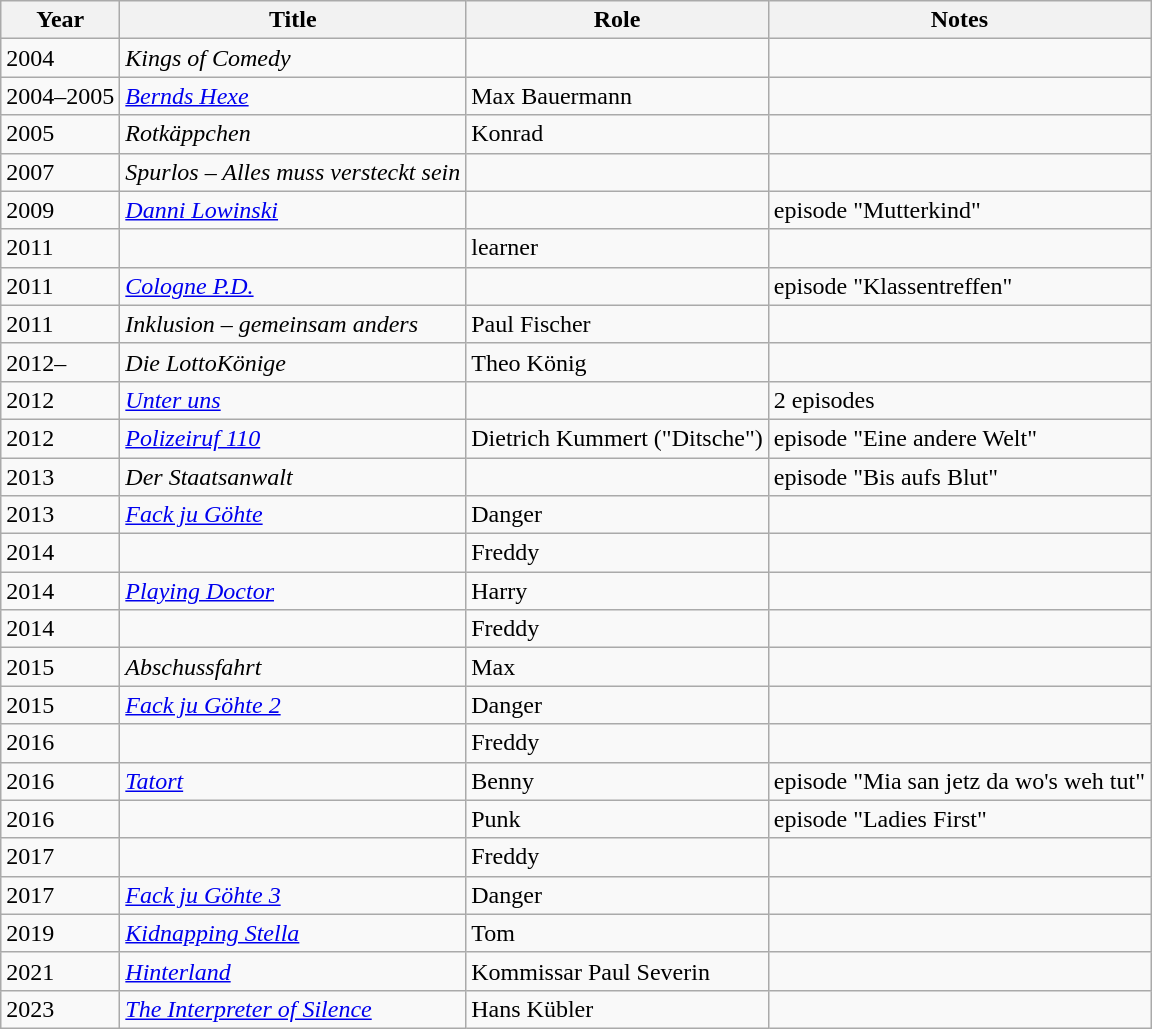<table class="wikitable sortable">
<tr>
<th>Year</th>
<th>Title</th>
<th>Role</th>
<th class="unsortable">Notes</th>
</tr>
<tr>
<td>2004</td>
<td><em>Kings of Comedy</em></td>
<td></td>
<td></td>
</tr>
<tr>
<td>2004–2005</td>
<td><em><a href='#'>Bernds Hexe</a></em></td>
<td>Max Bauermann</td>
<td></td>
</tr>
<tr>
<td>2005</td>
<td><em>Rotkäppchen</em></td>
<td>Konrad</td>
<td></td>
</tr>
<tr>
<td>2007</td>
<td><em>Spurlos – Alles muss versteckt sein</em></td>
<td></td>
<td></td>
</tr>
<tr>
<td>2009</td>
<td><em><a href='#'>Danni Lowinski</a></em></td>
<td></td>
<td>episode "Mutterkind"</td>
</tr>
<tr>
<td>2011</td>
<td><em></em></td>
<td>learner</td>
<td></td>
</tr>
<tr>
<td>2011</td>
<td><em><a href='#'>Cologne P.D.</a></em></td>
<td></td>
<td>episode "Klassentreffen"</td>
</tr>
<tr>
<td>2011</td>
<td><em>Inklusion – gemeinsam anders</em></td>
<td>Paul Fischer</td>
<td></td>
</tr>
<tr>
<td>2012–</td>
<td><em>Die LottoKönige</em></td>
<td>Theo König</td>
<td></td>
</tr>
<tr>
<td>2012</td>
<td><em><a href='#'>Unter uns</a></em></td>
<td></td>
<td>2 episodes</td>
</tr>
<tr>
<td>2012</td>
<td><em><a href='#'>Polizeiruf 110</a></em></td>
<td>Dietrich Kummert ("Ditsche")</td>
<td>episode "Eine andere Welt"</td>
</tr>
<tr>
<td>2013</td>
<td><em>Der Staatsanwalt</em></td>
<td></td>
<td>episode "Bis aufs Blut"</td>
</tr>
<tr>
<td>2013</td>
<td><em><a href='#'>Fack ju Göhte</a></em></td>
<td>Danger</td>
<td></td>
</tr>
<tr>
<td>2014</td>
<td><em></em></td>
<td>Freddy</td>
<td></td>
</tr>
<tr>
<td>2014</td>
<td><em><a href='#'>Playing Doctor</a></em></td>
<td>Harry</td>
<td></td>
</tr>
<tr>
<td>2014</td>
<td><em></em></td>
<td>Freddy</td>
<td></td>
</tr>
<tr>
<td>2015</td>
<td><em>Abschussfahrt</em></td>
<td>Max</td>
<td></td>
</tr>
<tr>
<td>2015</td>
<td><em><a href='#'>Fack ju Göhte 2</a></em></td>
<td>Danger</td>
<td></td>
</tr>
<tr>
<td>2016</td>
<td><em></em></td>
<td>Freddy</td>
<td></td>
</tr>
<tr>
<td>2016</td>
<td><em><a href='#'>Tatort</a></em></td>
<td>Benny</td>
<td>episode "Mia san jetz da wo's weh tut"</td>
</tr>
<tr>
<td>2016</td>
<td><em></em></td>
<td>Punk</td>
<td>episode "Ladies First"</td>
</tr>
<tr>
<td>2017</td>
<td><em></em></td>
<td>Freddy</td>
<td></td>
</tr>
<tr>
<td>2017</td>
<td><em><a href='#'>Fack ju Göhte 3</a></em></td>
<td>Danger</td>
<td></td>
</tr>
<tr>
<td>2019</td>
<td><em><a href='#'>Kidnapping Stella</a></em></td>
<td>Tom</td>
<td></td>
</tr>
<tr>
<td>2021</td>
<td><em><a href='#'>Hinterland</a></em></td>
<td>Kommissar Paul Severin</td>
<td></td>
</tr>
<tr>
<td>2023</td>
<td><em><a href='#'>The Interpreter of Silence</a></em></td>
<td>Hans Kübler</td>
<td></td>
</tr>
</table>
